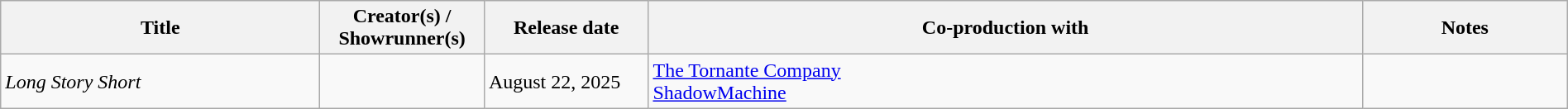<table class="wikitable sortable" style="width:100%;">
<tr>
<th width = 250px>Title</th>
<th width = 125px>Creator(s) / Showrunner(s)</th>
<th width = 125px>Release date</th>
<th>Co-production with</th>
<th>Notes</th>
</tr>
<tr>
<td><em>Long Story Short</em></td>
<td></td>
<td>August 22, 2025</td>
<td><a href='#'>The Tornante Company</a><br><a href='#'>ShadowMachine</a></td>
<td></td>
</tr>
</table>
